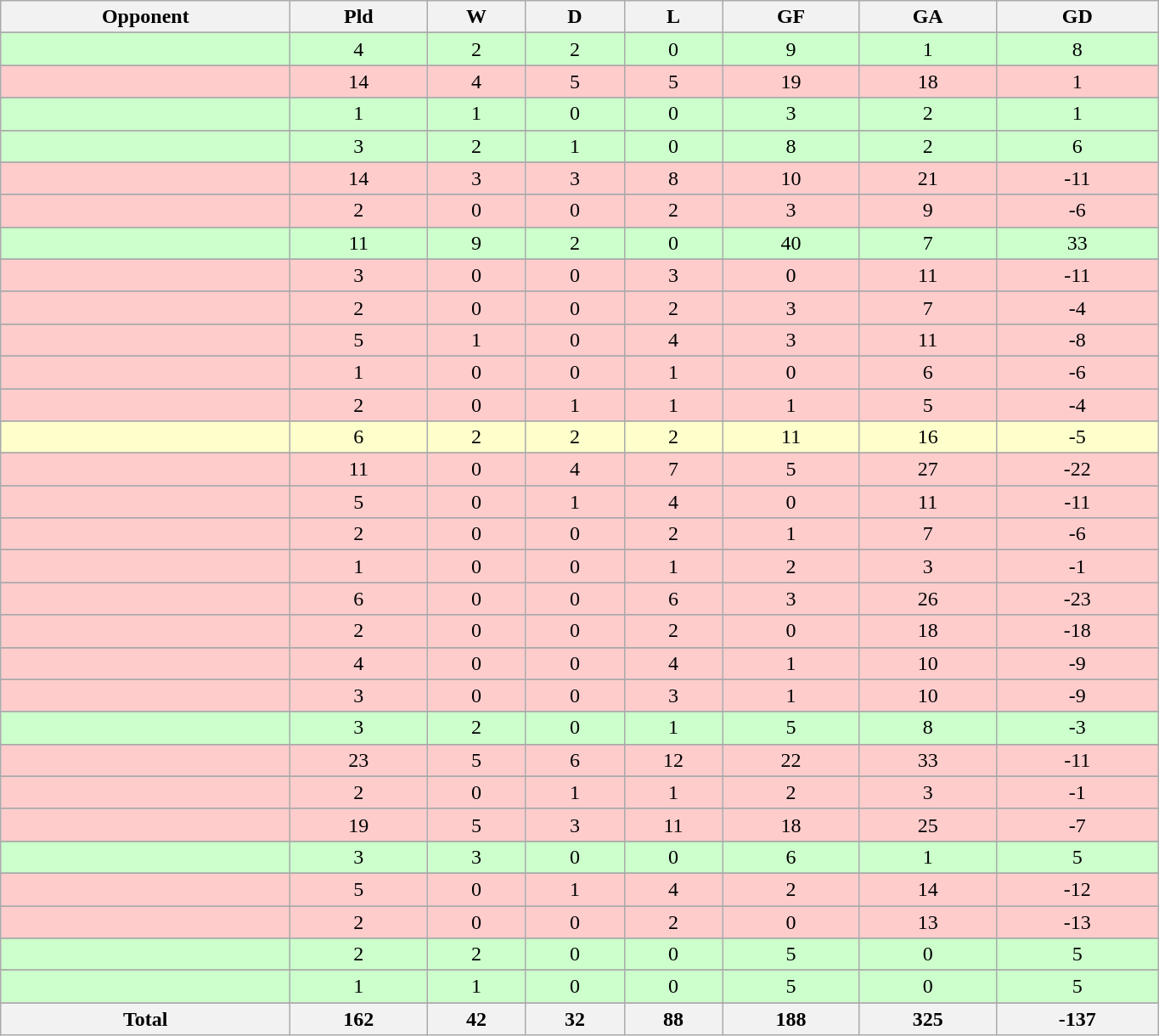<table class="wikitable" style="text-align: center">
<tr>
<th width=220>Opponent<br></th>
<th width=100>Pld<br></th>
<th width=70>W<br></th>
<th width=70>D<br></th>
<th width=70>L<br></th>
<th width=100>GF<br></th>
<th width=100>GA<br></th>
<th width=120>GD</th>
</tr>
<tr>
</tr>
<tr bgcolor="#CCFFCC">
<td style="text-align:left;"></td>
<td>4</td>
<td>2</td>
<td>2</td>
<td>0</td>
<td>9</td>
<td>1</td>
<td>8</td>
</tr>
<tr>
</tr>
<tr bgcolor="#FFCCCC">
<td style="text-align:left;"></td>
<td>14</td>
<td>4</td>
<td>5</td>
<td>5</td>
<td>19</td>
<td>18</td>
<td>1</td>
</tr>
<tr>
</tr>
<tr bgcolor="#CCFFCC">
<td style="text-align:left;"></td>
<td>1</td>
<td>1</td>
<td>0</td>
<td>0</td>
<td>3</td>
<td>2</td>
<td>1</td>
</tr>
<tr>
</tr>
<tr bgcolor="#CCFFCC">
<td style="text-align:left;"></td>
<td>3</td>
<td>2</td>
<td>1</td>
<td>0</td>
<td>8</td>
<td>2</td>
<td>6</td>
</tr>
<tr>
</tr>
<tr bgcolor="#FFCCCC">
<td style="text-align:left;"></td>
<td>14</td>
<td>3</td>
<td>3</td>
<td>8</td>
<td>10</td>
<td>21</td>
<td>-11</td>
</tr>
<tr>
</tr>
<tr bgcolor="#FFCCCC">
<td style="text-align:left;"></td>
<td>2</td>
<td>0</td>
<td>0</td>
<td>2</td>
<td>3</td>
<td>9</td>
<td>-6</td>
</tr>
<tr>
</tr>
<tr bgcolor="#CCFFCC">
<td style="text-align:left;"></td>
<td>11</td>
<td>9</td>
<td>2</td>
<td>0</td>
<td>40</td>
<td>7</td>
<td>33</td>
</tr>
<tr>
</tr>
<tr bgcolor="#FFCCCC">
<td style="text-align:left;"></td>
<td>3</td>
<td>0</td>
<td>0</td>
<td>3</td>
<td>0</td>
<td>11</td>
<td>-11</td>
</tr>
<tr>
</tr>
<tr bgcolor="#FFCCCC">
<td style="text-align:left;"></td>
<td>2</td>
<td>0</td>
<td>0</td>
<td>2</td>
<td>3</td>
<td>7</td>
<td>-4</td>
</tr>
<tr>
</tr>
<tr bgcolor="#FFCCCC">
<td style="text-align:left;"></td>
<td>5</td>
<td>1</td>
<td>0</td>
<td>4</td>
<td>3</td>
<td>11</td>
<td>-8</td>
</tr>
<tr>
</tr>
<tr bgcolor="#FFCCCC">
<td style="text-align:left;"></td>
<td>1</td>
<td>0</td>
<td>0</td>
<td>1</td>
<td>0</td>
<td>6</td>
<td>-6</td>
</tr>
<tr>
</tr>
<tr bgcolor="#FFCCCC">
<td style="text-align:left;"></td>
<td>2</td>
<td>0</td>
<td>1</td>
<td>1</td>
<td>1</td>
<td>5</td>
<td>-4</td>
</tr>
<tr>
</tr>
<tr bgcolor="#FFFFCC">
<td style="text-align:left;"></td>
<td>6</td>
<td>2</td>
<td>2</td>
<td>2</td>
<td>11</td>
<td>16</td>
<td>-5</td>
</tr>
<tr>
</tr>
<tr bgcolor="#FFCCCC">
<td style="text-align:left;"></td>
<td>11</td>
<td>0</td>
<td>4</td>
<td>7</td>
<td>5</td>
<td>27</td>
<td>-22</td>
</tr>
<tr>
</tr>
<tr bgcolor="#FFCCCC">
<td style="text-align:left;"></td>
<td>5</td>
<td>0</td>
<td>1</td>
<td>4</td>
<td>0</td>
<td>11</td>
<td>-11</td>
</tr>
<tr>
</tr>
<tr bgcolor="#FFCCCC">
<td style="text-align:left;"></td>
<td>2</td>
<td>0</td>
<td>0</td>
<td>2</td>
<td>1</td>
<td>7</td>
<td>-6</td>
</tr>
<tr>
</tr>
<tr bgcolor="#FFCCCC">
<td style="text-align:left;"></td>
<td>1</td>
<td>0</td>
<td>0</td>
<td>1</td>
<td>2</td>
<td>3</td>
<td>-1</td>
</tr>
<tr>
</tr>
<tr bgcolor="#FFCCCC">
<td style="text-align:left;"></td>
<td>6</td>
<td>0</td>
<td>0</td>
<td>6</td>
<td>3</td>
<td>26</td>
<td>-23</td>
</tr>
<tr>
</tr>
<tr bgcolor="#FFCCCC">
<td style="text-align:left;"></td>
<td>2</td>
<td>0</td>
<td>0</td>
<td>2</td>
<td>0</td>
<td>18</td>
<td>-18</td>
</tr>
<tr>
</tr>
<tr bgcolor="#FFCCCC">
<td style="text-align:left;"></td>
<td>4</td>
<td>0</td>
<td>0</td>
<td>4</td>
<td>1</td>
<td>10</td>
<td>-9</td>
</tr>
<tr>
</tr>
<tr bgcolor="#FFCCCC">
<td style="text-align:left;"></td>
<td>3</td>
<td>0</td>
<td>0</td>
<td>3</td>
<td>1</td>
<td>10</td>
<td>-9</td>
</tr>
<tr>
</tr>
<tr bgcolor="#CCFFCC">
<td style="text-align:left;"></td>
<td>3</td>
<td>2</td>
<td>0</td>
<td>1</td>
<td>5</td>
<td>8</td>
<td>-3</td>
</tr>
<tr>
</tr>
<tr bgcolor="#FFCCCC">
<td style="text-align:left;"></td>
<td>23</td>
<td>5</td>
<td>6</td>
<td>12</td>
<td>22</td>
<td>33</td>
<td>-11</td>
</tr>
<tr>
</tr>
<tr bgcolor="#FFCCCC">
<td style="text-align:left;"></td>
<td>2</td>
<td>0</td>
<td>1</td>
<td>1</td>
<td>2</td>
<td>3</td>
<td>-1</td>
</tr>
<tr>
</tr>
<tr bgcolor="#FFCCCC">
<td style="text-align:left;"></td>
<td>19</td>
<td>5</td>
<td>3</td>
<td>11</td>
<td>18</td>
<td>25</td>
<td>-7</td>
</tr>
<tr>
</tr>
<tr bgcolor="#CCFFCC">
<td style="text-align:left;"></td>
<td>3</td>
<td>3</td>
<td>0</td>
<td>0</td>
<td>6</td>
<td>1</td>
<td>5</td>
</tr>
<tr>
</tr>
<tr bgcolor="#FFCCCC">
<td style="text-align:left;"></td>
<td>5</td>
<td>0</td>
<td>1</td>
<td>4</td>
<td>2</td>
<td>14</td>
<td>-12</td>
</tr>
<tr>
</tr>
<tr bgcolor="#FFCCCC">
<td style="text-align:left;"></td>
<td>2</td>
<td>0</td>
<td>0</td>
<td>2</td>
<td>0</td>
<td>13</td>
<td>-13</td>
</tr>
<tr>
</tr>
<tr bgcolor="#CCFFCC">
<td style="text-align:left;"></td>
<td>2</td>
<td>2</td>
<td>0</td>
<td>0</td>
<td>5</td>
<td>0</td>
<td>5</td>
</tr>
<tr>
</tr>
<tr bgcolor="#CCFFCC">
<td style="text-align:left;"></td>
<td>1</td>
<td>1</td>
<td>0</td>
<td>0</td>
<td>5</td>
<td>0</td>
<td>5</td>
</tr>
<tr>
</tr>
<tr class="sortbottom">
<th>Total</th>
<th>162</th>
<th>42</th>
<th>32</th>
<th>88</th>
<th>188</th>
<th>325</th>
<th>-137</th>
</tr>
</table>
